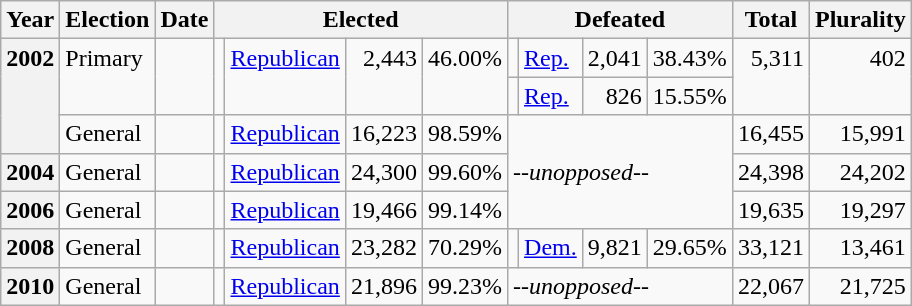<table class=wikitable>
<tr>
<th>Year</th>
<th>Election</th>
<th>Date</th>
<th ! colspan="4">Elected</th>
<th ! colspan="4">Defeated</th>
<th>Total</th>
<th>Plurality</th>
</tr>
<tr>
<th rowspan="3" valign="top">2002</th>
<td rowspan="2" valign="top">Primary</td>
<td rowspan="2" valign="top"></td>
<td rowspan="2" valign="top"></td>
<td rowspan="2" valign="top" ><a href='#'>Republican</a></td>
<td rowspan="2" valign="top" align="right">2,443</td>
<td rowspan="2" valign="top" align="right">46.00%</td>
<td valign="top"></td>
<td valign="top" ><a href='#'>Rep.</a></td>
<td valign="top" align="right">2,041</td>
<td valign="top" align="right">38.43%</td>
<td rowspan="2" valign="top" align="right">5,311</td>
<td rowspan="2" valign="top" align="right">402</td>
</tr>
<tr>
<td valign="top"></td>
<td valign="top" ><a href='#'>Rep.</a></td>
<td valign="top" align="right">826</td>
<td valign="top" align="right">15.55%</td>
</tr>
<tr>
<td valign="top">General</td>
<td valign="top"></td>
<td valign="top"></td>
<td valign="top" ><a href='#'>Republican</a></td>
<td valign="top" align="right">16,223</td>
<td valign="top" align="right">98.59%</td>
<td rowspan="3" colspan="4"><em>--unopposed--</em></td>
<td valign="top" align="right">16,455</td>
<td valign="top" align="right">15,991</td>
</tr>
<tr>
<th valign="top">2004</th>
<td valign="top">General</td>
<td valign="top"></td>
<td valign="top"></td>
<td valign="top" ><a href='#'>Republican</a></td>
<td valign="top" align="right">24,300</td>
<td valign="top" align="right">99.60%</td>
<td valign="top" align="right">24,398</td>
<td valign="top" align="right">24,202</td>
</tr>
<tr>
<th valign="top">2006</th>
<td valign="top">General</td>
<td valign="top"></td>
<td valign="top"></td>
<td valign="top" ><a href='#'>Republican</a></td>
<td valign="top" align="right">19,466</td>
<td valign="top" align="right">99.14%</td>
<td valign="top" align="right">19,635</td>
<td valign="top" align="right">19,297</td>
</tr>
<tr>
<th valign="top">2008</th>
<td valign="top">General</td>
<td valign="top"></td>
<td valign="top"></td>
<td valign="top" ><a href='#'>Republican</a></td>
<td valign="top" align="right">23,282</td>
<td valign="top" align="right">70.29%</td>
<td valign="top"></td>
<td valign="top" ><a href='#'>Dem.</a></td>
<td valign="top" align="right">9,821</td>
<td valign="top" align="right">29.65%</td>
<td valign="top" align="right">33,121</td>
<td valign="top" align="right">13,461</td>
</tr>
<tr>
<th valign="top">2010</th>
<td valign="top">General</td>
<td valign="top"></td>
<td valign="top"></td>
<td valign="top" ><a href='#'>Republican</a></td>
<td valign="top" align="right">21,896</td>
<td valign="top" align="right">99.23%</td>
<td colspan="4"><em>--unopposed--</em></td>
<td valign="top" align="right">22,067</td>
<td valign="top" align="right">21,725</td>
</tr>
</table>
